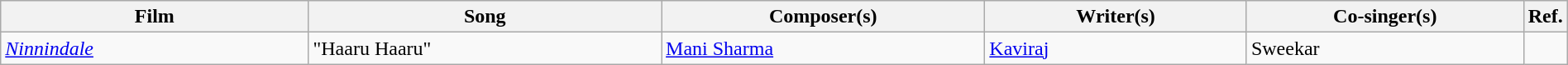<table class="wikitable plainrowheaders" width="100%" textcolor:#000;">
<tr>
<th scope="col" width=20%><strong>Film</strong></th>
<th scope="col" width=23%><strong>Song</strong></th>
<th scope="col" width=21%><strong>Composer(s)</strong></th>
<th scope="col" width=17%><strong>Writer(s)</strong></th>
<th scope="col" width=18%><strong>Co-singer(s)</strong></th>
<th scope="col" width=1%><strong>Ref.</strong></th>
</tr>
<tr>
<td><em><a href='#'>Ninnindale</a></em></td>
<td>"Haaru Haaru"</td>
<td><a href='#'>Mani Sharma</a></td>
<td><a href='#'>Kaviraj</a></td>
<td>Sweekar</td>
<td></td>
</tr>
</table>
